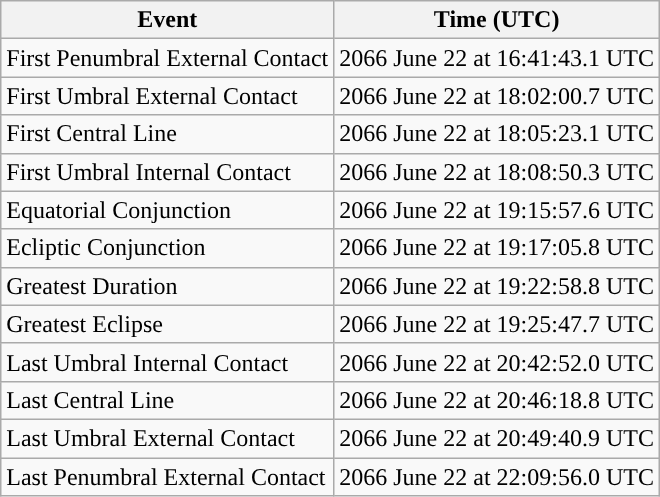<table class="wikitable">
<tr>
<th>Event</th>
<th>Time (UTC)</th>
</tr>
<tr>
<td>First Penumbral External Contact</td>
<td>2066 June 22 at 16:41:43.1 UTC</td>
</tr>
<tr>
<td>First Umbral External Contact</td>
<td>2066 June 22 at 18:02:00.7 UTC</td>
</tr>
<tr>
<td>First Central Line</td>
<td>2066 June 22 at 18:05:23.1 UTC</td>
</tr>
<tr>
<td>First Umbral Internal Contact</td>
<td>2066 June 22 at 18:08:50.3 UTC</td>
</tr>
<tr>
<td>Equatorial Conjunction</td>
<td>2066 June 22 at 19:15:57.6 UTC</td>
</tr>
<tr>
<td>Ecliptic Conjunction</td>
<td>2066 June 22 at 19:17:05.8 UTC</td>
</tr>
<tr>
<td>Greatest Duration</td>
<td>2066 June 22 at 19:22:58.8 UTC</td>
</tr>
<tr>
<td>Greatest Eclipse</td>
<td>2066 June 22 at 19:25:47.7 UTC</td>
</tr>
<tr>
<td>Last Umbral Internal Contact</td>
<td>2066 June 22 at 20:42:52.0 UTC</td>
</tr>
<tr>
<td>Last Central Line</td>
<td>2066 June 22 at 20:46:18.8 UTC</td>
</tr>
<tr>
<td>Last Umbral External Contact</td>
<td>2066 June 22 at 20:49:40.9 UTC</td>
</tr>
<tr>
<td>Last Penumbral External Contact</td>
<td>2066 June 22 at 22:09:56.0 UTC</td>
</tr>
</table>
